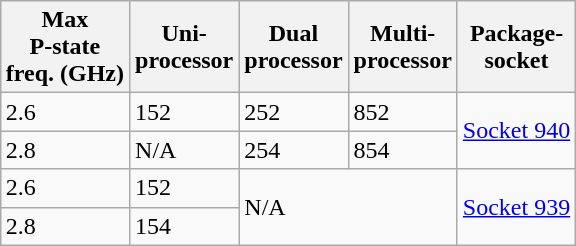<table class="wikitable" style="margin: 1em auto 1em auto">
<tr>
<th scope="col">Max<br>P-state<br>freq.
(GHz)</th>
<th scope="col">Uni-<br>processor</th>
<th scope="col">Dual<br>processor</th>
<th scope="col">Multi-<br>processor</th>
<th scope="col">Package-<br>socket</th>
</tr>
<tr>
<td>2.6</td>
<td>152</td>
<td>252</td>
<td>852</td>
<td rowspan="2"><a href='#'>Socket 940</a></td>
</tr>
<tr>
<td>2.8</td>
<td>N/A</td>
<td>254</td>
<td>854</td>
</tr>
<tr>
<td>2.6</td>
<td>152</td>
<td colspan="2" rowspan="2">N/A</td>
<td rowspan="2"><a href='#'>Socket 939</a></td>
</tr>
<tr>
<td>2.8</td>
<td>154</td>
</tr>
</table>
